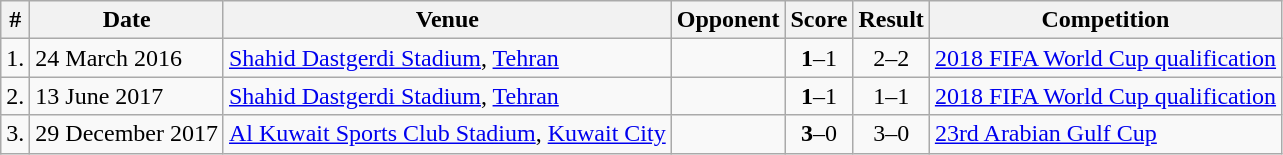<table class="wikitable">
<tr>
<th>#</th>
<th>Date</th>
<th>Venue</th>
<th>Opponent</th>
<th>Score</th>
<th>Result</th>
<th>Competition</th>
</tr>
<tr>
<td>1.</td>
<td>24 March 2016</td>
<td><a href='#'>Shahid Dastgerdi Stadium</a>, <a href='#'>Tehran</a></td>
<td></td>
<td align=center><strong>1</strong>–1</td>
<td align=center>2–2</td>
<td><a href='#'>2018 FIFA World Cup qualification</a></td>
</tr>
<tr>
<td>2.</td>
<td>13 June 2017</td>
<td><a href='#'>Shahid Dastgerdi Stadium</a>, <a href='#'>Tehran</a></td>
<td></td>
<td align=center><strong>1</strong>–1</td>
<td align=center>1–1</td>
<td><a href='#'>2018 FIFA World Cup qualification</a></td>
</tr>
<tr>
<td>3.</td>
<td>29 December 2017</td>
<td><a href='#'>Al Kuwait Sports Club Stadium</a>, <a href='#'>Kuwait City</a></td>
<td></td>
<td align=center><strong>3</strong>–0</td>
<td align=center>3–0</td>
<td><a href='#'>23rd Arabian Gulf Cup</a></td>
</tr>
</table>
